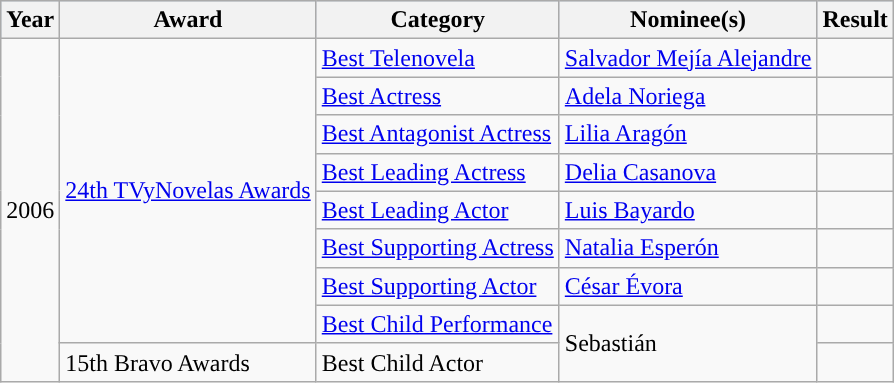<table class="wikitable">
<tr style="background:#b0c4de;">
<th>Year</th>
<th>Award</th>
<th>Category</th>
<th>Nominee(s)</th>
<th>Result</th>
</tr>
<tr>
<td rowspan=9>2006</td>
<td rowspan=8><a href='#'>24th TVyNovelas Awards</a></td>
<td><a href='#'>Best Telenovela</a></td>
<td><a href='#'>Salvador Mejía Alejandre</a></td>
<td></td>
</tr>
<tr>
<td><a href='#'>Best Actress</a></td>
<td><a href='#'>Adela Noriega</a></td>
<td></td>
</tr>
<tr>
<td><a href='#'>Best Antagonist Actress</a></td>
<td><a href='#'>Lilia Aragón</a></td>
<td></td>
</tr>
<tr>
<td><a href='#'>Best Leading Actress</a></td>
<td><a href='#'>Delia Casanova</a></td>
<td></td>
</tr>
<tr>
<td><a href='#'>Best Leading Actor</a></td>
<td><a href='#'>Luis Bayardo</a></td>
<td></td>
</tr>
<tr>
<td><a href='#'>Best Supporting Actress</a></td>
<td><a href='#'>Natalia Esperón</a></td>
<td></td>
</tr>
<tr>
<td><a href='#'>Best Supporting Actor</a></td>
<td><a href='#'>César Évora</a></td>
<td></td>
</tr>
<tr>
<td><a href='#'>Best Child Performance</a></td>
<td rowspan=2>Sebastián</td>
<td></td>
</tr>
<tr>
<td>15th Bravo Awards</td>
<td>Best Child Actor</td>
<td></td>
</tr>
</table>
